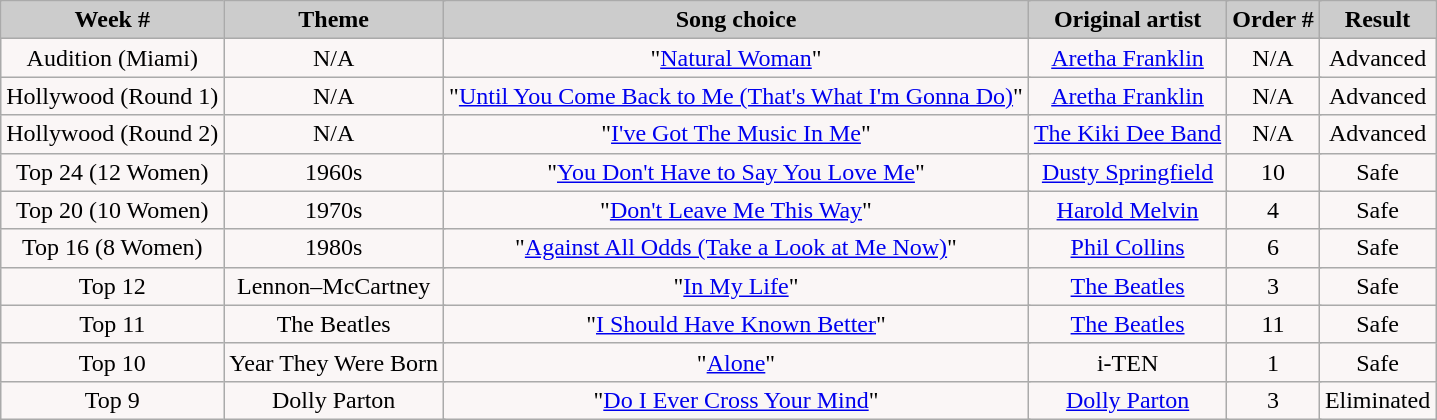<table class="wikitable" style="float:left;">
<tr style="text-align:Center; background:#ccc;">
<td colspan="100"><strong>Week #</strong></td>
<td colspan="100"><strong>Theme</strong></td>
<td colspan="100"><strong>Song choice</strong></td>
<td colspan="100"><strong>Original artist</strong></td>
<td colspan="100"><strong>Order #</strong></td>
<td colspan="100"><strong>Result</strong></td>
</tr>
<tr style="text-align:center; background:#faf6f6;">
<td colspan="100">Audition (Miami)</td>
<td colspan="100">N/A</td>
<td colspan="100">"<a href='#'>Natural Woman</a>"</td>
<td colspan="100"><a href='#'>Aretha Franklin</a></td>
<td colspan="100">N/A</td>
<td colspan="100">Advanced</td>
</tr>
<tr style="text-align:center; background:#faf6f6;">
<td colspan="100">Hollywood (Round 1)</td>
<td colspan="100">N/A</td>
<td colspan="100">"<a href='#'>Until You Come Back to Me (That's What I'm Gonna Do)</a>"</td>
<td colspan="100"><a href='#'>Aretha Franklin</a></td>
<td colspan="100">N/A</td>
<td colspan="100">Advanced</td>
</tr>
<tr>
<td colspan="100"  style="text-align:center; background:#faf6f6;">Hollywood (Round 2)</td>
<td colspan="100"  style="text-align:center; background:#faf6f6;">N/A</td>
<td colspan="100"  style="text-align:center; background:#faf6f6;">"<a href='#'>I've Got The Music In Me</a>"</td>
<td colspan="100"  style="text-align:center; background:#faf6f6;"><a href='#'>The Kiki Dee Band</a></td>
<td colspan="100"  style="text-align:center; background:#faf6f6;">N/A</td>
<td colspan="100"  style="text-align:center; background:#faf6f6;">Advanced</td>
</tr>
<tr style="text-align:center; background:#faf6f6;">
<td colspan="100">Top 24 (12 Women)</td>
<td colspan="100">1960s</td>
<td colspan="100">"<a href='#'>You Don't Have to Say You Love Me</a>"</td>
<td colspan="100"><a href='#'>Dusty Springfield</a></td>
<td colspan="100">10</td>
<td colspan="100">Safe</td>
</tr>
<tr style="text-align:center; background:#faf6f6;">
<td colspan="100">Top 20 (10 Women)</td>
<td colspan="100">1970s</td>
<td colspan="100">"<a href='#'>Don't Leave Me This Way</a>"</td>
<td colspan="100"><a href='#'>Harold Melvin</a></td>
<td colspan="100">4</td>
<td colspan="100">Safe</td>
</tr>
<tr style="text-align:center; background:#faf6f6;">
<td colspan="100">Top 16 (8 Women)</td>
<td colspan="100">1980s</td>
<td colspan="100">"<a href='#'>Against All Odds (Take a Look at Me Now)</a>"</td>
<td colspan="100"><a href='#'>Phil Collins</a></td>
<td colspan="100">6</td>
<td colspan="100">Safe</td>
</tr>
<tr style="text-align:center; background:#faf6f6;">
<td colspan="100">Top 12</td>
<td colspan="100">Lennon–McCartney</td>
<td colspan="100">"<a href='#'>In My Life</a>"</td>
<td colspan="100"><a href='#'>The Beatles</a></td>
<td colspan="100">3</td>
<td colspan="100">Safe</td>
</tr>
<tr style="text-align:center; background:#faf6f6;">
<td colspan="100">Top 11</td>
<td colspan="100">The Beatles</td>
<td colspan="100">"<a href='#'>I Should Have Known Better</a>"</td>
<td colspan="100"><a href='#'>The Beatles</a></td>
<td colspan="100">11</td>
<td colspan="100">Safe</td>
</tr>
<tr>
<td colspan="100"  style="text-align:center; background:#faf6f6;">Top 10</td>
<td colspan="100"  style="text-align:center; background:#faf6f6;">Year They Were Born</td>
<td colspan="100"  style="text-align:center; background:#faf6f6;">"<a href='#'>Alone</a>"</td>
<td colspan="100"  style="text-align:center; background:#faf6f6;">i-TEN</td>
<td colspan="100"  style="text-align:center; background:#faf6f6;">1</td>
<td colspan="100"  style="text-align:center; background:#faf6f6;">Safe</td>
</tr>
<tr>
<td colspan="100"  style="text-align:center; background:#faf6f6;">Top 9</td>
<td colspan="100"  style="text-align:center; background:#faf6f6;">Dolly Parton</td>
<td colspan="100"  style="text-align:center; background:#faf6f6;">"<a href='#'>Do I Ever Cross Your Mind</a>"</td>
<td colspan="100"  style="text-align:center; background:#faf6f6;"><a href='#'>Dolly Parton</a></td>
<td colspan="100"  style="text-align:center; background:#faf6f6;">3</td>
<td colspan="100"  style="text-align:center; background:#faf6f6;">Eliminated</td>
</tr>
</table>
